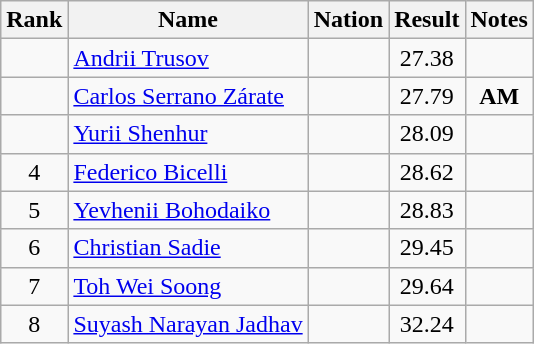<table class="wikitable sortable" style="text-align:center">
<tr>
<th>Rank</th>
<th>Name</th>
<th>Nation</th>
<th>Result</th>
<th>Notes</th>
</tr>
<tr>
<td></td>
<td align="left"><a href='#'>Andrii Trusov</a></td>
<td align=left></td>
<td>27.38</td>
<td></td>
</tr>
<tr>
<td></td>
<td align="left"><a href='#'>Carlos Serrano Zárate</a></td>
<td align=left></td>
<td>27.79</td>
<td><strong>AM</strong></td>
</tr>
<tr>
<td></td>
<td align="left"><a href='#'>Yurii Shenhur</a></td>
<td align=left></td>
<td>28.09</td>
<td></td>
</tr>
<tr>
<td>4</td>
<td align="left"><a href='#'>Federico Bicelli</a></td>
<td align=left></td>
<td>28.62</td>
<td></td>
</tr>
<tr>
<td>5</td>
<td align="left"><a href='#'>Yevhenii Bohodaiko</a></td>
<td align=left></td>
<td>28.83</td>
<td></td>
</tr>
<tr>
<td>6</td>
<td align="left"><a href='#'>Christian Sadie</a></td>
<td align=left></td>
<td>29.45</td>
<td></td>
</tr>
<tr>
<td>7</td>
<td align="left"><a href='#'>Toh Wei Soong</a></td>
<td align=left></td>
<td>29.64</td>
<td></td>
</tr>
<tr>
<td>8</td>
<td align="left"><a href='#'>Suyash Narayan Jadhav</a></td>
<td align=left></td>
<td>32.24</td>
<td></td>
</tr>
</table>
